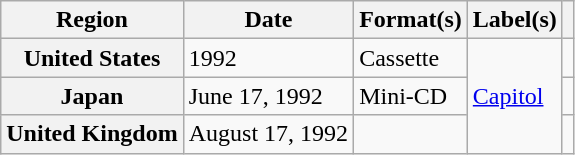<table class="wikitable plainrowheaders">
<tr>
<th scope="col">Region</th>
<th scope="col">Date</th>
<th scope="col">Format(s)</th>
<th scope="col">Label(s)</th>
<th scope="col"></th>
</tr>
<tr>
<th scope="row">United States</th>
<td>1992</td>
<td>Cassette</td>
<td rowspan="3"><a href='#'>Capitol</a></td>
<td></td>
</tr>
<tr>
<th scope="row">Japan</th>
<td>June 17, 1992</td>
<td>Mini-CD</td>
<td></td>
</tr>
<tr>
<th scope="row">United Kingdom</th>
<td>August 17, 1992</td>
<td></td>
<td></td>
</tr>
</table>
